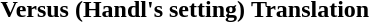<table>
<tr>
<th>Versus (Handl's setting)</th>
<th>Translation</th>
</tr>
<tr>
<td style="padding-left: 1em;"></td>
<td style="padding-left: 1em;"></td>
</tr>
</table>
